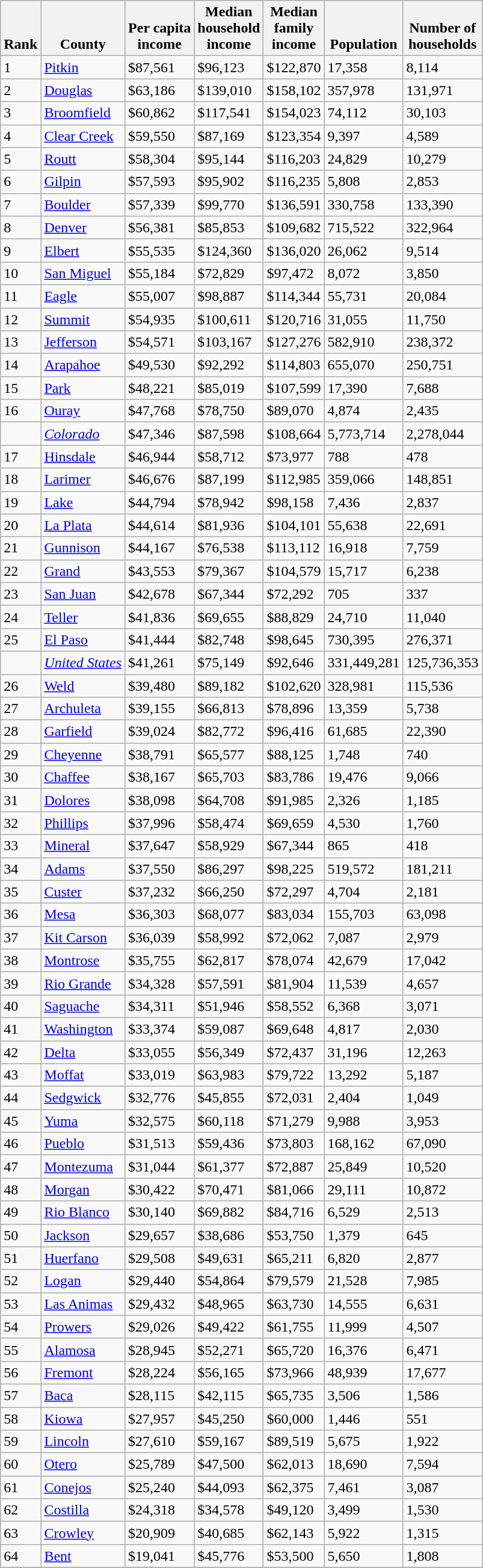<table class="wikitable sortable">
<tr valign=bottom>
<th>Rank</th>
<th>County</th>
<th>Per capita<br>income</th>
<th>Median<br>household<br>income</th>
<th>Median<br>family<br>income</th>
<th>Population</th>
<th>Number of<br>households</th>
</tr>
<tr>
<td>1</td>
<td><a href='#'>Pitkin</a></td>
<td>$87,561</td>
<td>$96,123</td>
<td>$122,870</td>
<td>17,358</td>
<td>8,114</td>
</tr>
<tr>
<td>2</td>
<td><a href='#'>Douglas</a></td>
<td>$63,186</td>
<td>$139,010</td>
<td>$158,102</td>
<td>357,978</td>
<td>131,971</td>
</tr>
<tr>
<td>3</td>
<td><a href='#'>Broomfield</a></td>
<td>$60,862</td>
<td>$117,541</td>
<td>$154,023</td>
<td>74,112</td>
<td>30,103</td>
</tr>
<tr>
<td>4</td>
<td><a href='#'>Clear Creek</a></td>
<td>$59,550</td>
<td>$87,169</td>
<td>$123,354</td>
<td>9,397</td>
<td>4,589</td>
</tr>
<tr>
<td>5</td>
<td><a href='#'>Routt</a></td>
<td>$58,304</td>
<td>$95,144</td>
<td>$116,203</td>
<td>24,829</td>
<td>10,279</td>
</tr>
<tr>
<td>6</td>
<td><a href='#'>Gilpin</a></td>
<td>$57,593</td>
<td>$95,902</td>
<td>$116,235</td>
<td>5,808</td>
<td>2,853</td>
</tr>
<tr>
<td>7</td>
<td><a href='#'>Boulder</a></td>
<td>$57,339</td>
<td>$99,770</td>
<td>$136,591</td>
<td>330,758</td>
<td>133,390</td>
</tr>
<tr>
<td>8</td>
<td><a href='#'>Denver</a></td>
<td>$56,381</td>
<td>$85,853</td>
<td>$109,682</td>
<td>715,522</td>
<td>322,964</td>
</tr>
<tr>
<td>9</td>
<td><a href='#'>Elbert</a></td>
<td>$55,535</td>
<td>$124,360</td>
<td>$136,020</td>
<td>26,062</td>
<td>9,514</td>
</tr>
<tr>
<td>10</td>
<td><a href='#'>San Miguel</a></td>
<td>$55,184</td>
<td>$72,829</td>
<td>$97,472</td>
<td>8,072</td>
<td>3,850</td>
</tr>
<tr>
<td>11</td>
<td><a href='#'>Eagle</a></td>
<td>$55,007</td>
<td>$98,887</td>
<td>$114,344</td>
<td>55,731</td>
<td>20,084</td>
</tr>
<tr>
<td>12</td>
<td><a href='#'>Summit</a></td>
<td>$54,935</td>
<td>$100,611</td>
<td>$120,716</td>
<td>31,055</td>
<td>11,750</td>
</tr>
<tr>
<td>13</td>
<td><a href='#'>Jefferson</a></td>
<td>$54,571</td>
<td>$103,167</td>
<td>$127,276</td>
<td>582,910</td>
<td>238,372</td>
</tr>
<tr>
<td>14</td>
<td><a href='#'>Arapahoe</a></td>
<td>$49,530</td>
<td>$92,292</td>
<td>$114,803</td>
<td>655,070</td>
<td>250,751</td>
</tr>
<tr>
<td>15</td>
<td><a href='#'>Park</a></td>
<td>$48,221</td>
<td>$85,019</td>
<td>$107,599</td>
<td>17,390</td>
<td>7,688</td>
</tr>
<tr>
<td>16</td>
<td><a href='#'>Ouray</a></td>
<td>$47,768</td>
<td>$78,750</td>
<td>$89,070</td>
<td>4,874</td>
<td>2,435</td>
</tr>
<tr>
<td></td>
<td><em><a href='#'>Colorado</a></em></td>
<td>$47,346</td>
<td>$87,598</td>
<td>$108,664</td>
<td>5,773,714</td>
<td>2,278,044</td>
</tr>
<tr>
<td>17</td>
<td><a href='#'>Hinsdale</a></td>
<td>$46,944</td>
<td>$58,712</td>
<td>$73,977</td>
<td>788</td>
<td>478</td>
</tr>
<tr>
<td>18</td>
<td><a href='#'>Larimer</a></td>
<td>$46,676</td>
<td>$87,199</td>
<td>$112,985</td>
<td>359,066</td>
<td>148,851</td>
</tr>
<tr>
<td>19</td>
<td><a href='#'>Lake</a></td>
<td>$44,794</td>
<td>$78,942</td>
<td>$98,158</td>
<td>7,436</td>
<td>2,837</td>
</tr>
<tr>
<td>20</td>
<td><a href='#'>La Plata</a></td>
<td>$44,614</td>
<td>$81,936</td>
<td>$104,101</td>
<td>55,638</td>
<td>22,691</td>
</tr>
<tr>
<td>21</td>
<td><a href='#'>Gunnison</a></td>
<td>$44,167</td>
<td>$76,538</td>
<td>$113,112</td>
<td>16,918</td>
<td>7,759</td>
</tr>
<tr>
<td>22</td>
<td><a href='#'>Grand</a></td>
<td>$43,553</td>
<td>$79,367</td>
<td>$104,579</td>
<td>15,717</td>
<td>6,238</td>
</tr>
<tr>
<td>23</td>
<td><a href='#'>San Juan</a></td>
<td>$42,678</td>
<td>$67,344</td>
<td>$72,292</td>
<td>705</td>
<td>337</td>
</tr>
<tr>
<td>24</td>
<td><a href='#'>Teller</a></td>
<td>$41,836</td>
<td>$69,655</td>
<td>$88,829</td>
<td>24,710</td>
<td>11,040</td>
</tr>
<tr>
<td>25</td>
<td><a href='#'>El Paso</a></td>
<td>$41,444</td>
<td>$82,748</td>
<td>$98,645</td>
<td>730,395</td>
<td>276,371</td>
</tr>
<tr>
<td></td>
<td><em><a href='#'>United States</a></em></td>
<td>$41,261</td>
<td>$75,149</td>
<td>$92,646</td>
<td>331,449,281</td>
<td>125,736,353</td>
</tr>
<tr>
<td>26</td>
<td><a href='#'>Weld</a></td>
<td>$39,480</td>
<td>$89,182</td>
<td>$102,620</td>
<td>328,981</td>
<td>115,536</td>
</tr>
<tr>
<td>27</td>
<td><a href='#'>Archuleta</a></td>
<td>$39,155</td>
<td>$66,813</td>
<td>$78,896</td>
<td>13,359</td>
<td>5,738</td>
</tr>
<tr>
<td>28</td>
<td><a href='#'>Garfield</a></td>
<td>$39,024</td>
<td>$82,772</td>
<td>$96,416</td>
<td>61,685</td>
<td>22,390</td>
</tr>
<tr>
<td>29</td>
<td><a href='#'>Cheyenne</a></td>
<td>$38,791</td>
<td>$65,577</td>
<td>$88,125</td>
<td>1,748</td>
<td>740</td>
</tr>
<tr>
<td>30</td>
<td><a href='#'>Chaffee</a></td>
<td>$38,167</td>
<td>$65,703</td>
<td>$83,786</td>
<td>19,476</td>
<td>9,066</td>
</tr>
<tr>
<td>31</td>
<td><a href='#'>Dolores</a></td>
<td>$38,098</td>
<td>$64,708</td>
<td>$91,985</td>
<td>2,326</td>
<td>1,185</td>
</tr>
<tr>
<td>32</td>
<td><a href='#'>Phillips</a></td>
<td>$37,996</td>
<td>$58,474</td>
<td>$69,659</td>
<td>4,530</td>
<td>1,760</td>
</tr>
<tr>
<td>33</td>
<td><a href='#'>Mineral</a></td>
<td>$37,647</td>
<td>$58,929</td>
<td>$67,344</td>
<td>865</td>
<td>418</td>
</tr>
<tr>
<td>34</td>
<td><a href='#'>Adams</a></td>
<td>$37,550</td>
<td>$86,297</td>
<td>$98,225</td>
<td>519,572</td>
<td>181,211</td>
</tr>
<tr>
<td>35</td>
<td><a href='#'>Custer</a></td>
<td>$37,232</td>
<td>$66,250</td>
<td>$72,297</td>
<td>4,704</td>
<td>2,181</td>
</tr>
<tr>
<td>36</td>
<td><a href='#'>Mesa</a></td>
<td>$36,303</td>
<td>$68,077</td>
<td>$83,034</td>
<td>155,703</td>
<td>63,098</td>
</tr>
<tr>
<td>37</td>
<td><a href='#'>Kit Carson</a></td>
<td>$36,039</td>
<td>$58,992</td>
<td>$72,062</td>
<td>7,087</td>
<td>2,979</td>
</tr>
<tr>
<td>38</td>
<td><a href='#'>Montrose</a></td>
<td>$35,755</td>
<td>$62,817</td>
<td>$78,074</td>
<td>42,679</td>
<td>17,042</td>
</tr>
<tr>
<td>39</td>
<td><a href='#'>Rio Grande</a></td>
<td>$34,328</td>
<td>$57,591</td>
<td>$81,904</td>
<td>11,539</td>
<td>4,657</td>
</tr>
<tr>
<td>40</td>
<td><a href='#'>Saguache</a></td>
<td>$34,311</td>
<td>$51,946</td>
<td>$58,552</td>
<td>6,368</td>
<td>3,071</td>
</tr>
<tr>
<td>41</td>
<td><a href='#'>Washington</a></td>
<td>$33,374</td>
<td>$59,087</td>
<td>$69,648</td>
<td>4,817</td>
<td>2,030</td>
</tr>
<tr>
<td>42</td>
<td><a href='#'>Delta</a></td>
<td>$33,055</td>
<td>$56,349</td>
<td>$72,437</td>
<td>31,196</td>
<td>12,263</td>
</tr>
<tr>
<td>43</td>
<td><a href='#'>Moffat</a></td>
<td>$33,019</td>
<td>$63,983</td>
<td>$79,722</td>
<td>13,292</td>
<td>5,187</td>
</tr>
<tr>
<td>44</td>
<td><a href='#'>Sedgwick</a></td>
<td>$32,776</td>
<td>$45,855</td>
<td>$72,031</td>
<td>2,404</td>
<td>1,049</td>
</tr>
<tr>
<td>45</td>
<td><a href='#'>Yuma</a></td>
<td>$32,575</td>
<td>$60,118</td>
<td>$71,279</td>
<td>9,988</td>
<td>3,953</td>
</tr>
<tr>
<td>46</td>
<td><a href='#'>Pueblo</a></td>
<td>$31,513</td>
<td>$59,436</td>
<td>$73,803</td>
<td>168,162</td>
<td>67,090</td>
</tr>
<tr>
<td>47</td>
<td><a href='#'>Montezuma</a></td>
<td>$31,044</td>
<td>$61,377</td>
<td>$72,887</td>
<td>25,849</td>
<td>10,520</td>
</tr>
<tr>
<td>48</td>
<td><a href='#'>Morgan</a></td>
<td>$30,422</td>
<td>$70,471</td>
<td>$81,066</td>
<td>29,111</td>
<td>10,872</td>
</tr>
<tr>
<td>49</td>
<td><a href='#'>Rio Blanco</a></td>
<td>$30,140</td>
<td>$69,882</td>
<td>$84,716</td>
<td>6,529</td>
<td>2,513</td>
</tr>
<tr>
<td>50</td>
<td><a href='#'>Jackson</a></td>
<td>$29,657</td>
<td>$38,686</td>
<td>$53,750</td>
<td>1,379</td>
<td>645</td>
</tr>
<tr>
<td>51</td>
<td><a href='#'>Huerfano</a></td>
<td>$29,508</td>
<td>$49,631</td>
<td>$65,211</td>
<td>6,820</td>
<td>2,877</td>
</tr>
<tr>
<td>52</td>
<td><a href='#'>Logan</a></td>
<td>$29,440</td>
<td>$54,864</td>
<td>$79,579</td>
<td>21,528</td>
<td>7,985</td>
</tr>
<tr>
<td>53</td>
<td><a href='#'>Las Animas</a></td>
<td>$29,432</td>
<td>$48,965</td>
<td>$63,730</td>
<td>14,555</td>
<td>6,631</td>
</tr>
<tr>
<td>54</td>
<td><a href='#'>Prowers</a></td>
<td>$29,026</td>
<td>$49,422</td>
<td>$61,755</td>
<td>11,999</td>
<td>4,507</td>
</tr>
<tr>
<td>55</td>
<td><a href='#'>Alamosa</a></td>
<td>$28,945</td>
<td>$52,271</td>
<td>$65,720</td>
<td>16,376</td>
<td>6,471</td>
</tr>
<tr>
<td>56</td>
<td><a href='#'>Fremont</a></td>
<td>$28,224</td>
<td>$56,165</td>
<td>$73,966</td>
<td>48,939</td>
<td>17,677</td>
</tr>
<tr>
<td>57</td>
<td><a href='#'>Baca</a></td>
<td>$28,115</td>
<td>$42,115</td>
<td>$65,735</td>
<td>3,506</td>
<td>1,586</td>
</tr>
<tr>
<td>58</td>
<td><a href='#'>Kiowa</a></td>
<td>$27,957</td>
<td>$45,250</td>
<td>$60,000</td>
<td>1,446</td>
<td>551</td>
</tr>
<tr>
<td>59</td>
<td><a href='#'>Lincoln</a></td>
<td>$27,610</td>
<td>$59,167</td>
<td>$89,519</td>
<td>5,675</td>
<td>1,922</td>
</tr>
<tr>
<td>60</td>
<td><a href='#'>Otero</a></td>
<td>$25,789</td>
<td>$47,500</td>
<td>$62,013</td>
<td>18,690</td>
<td>7,594</td>
</tr>
<tr>
<td>61</td>
<td><a href='#'>Conejos</a></td>
<td>$25,240</td>
<td>$44,093</td>
<td>$62,375</td>
<td>7,461</td>
<td>3,087</td>
</tr>
<tr>
<td>62</td>
<td><a href='#'>Costilla</a></td>
<td>$24,318</td>
<td>$34,578</td>
<td>$49,120</td>
<td>3,499</td>
<td>1,530</td>
</tr>
<tr>
<td>63</td>
<td><a href='#'>Crowley</a></td>
<td>$20,909</td>
<td>$40,685</td>
<td>$62,143</td>
<td>5,922</td>
<td>1,315</td>
</tr>
<tr>
<td>64</td>
<td><a href='#'>Bent</a></td>
<td>$19,041</td>
<td>$45,776</td>
<td>$53,500</td>
<td>5,650</td>
<td>1,808</td>
</tr>
<tr>
</tr>
</table>
